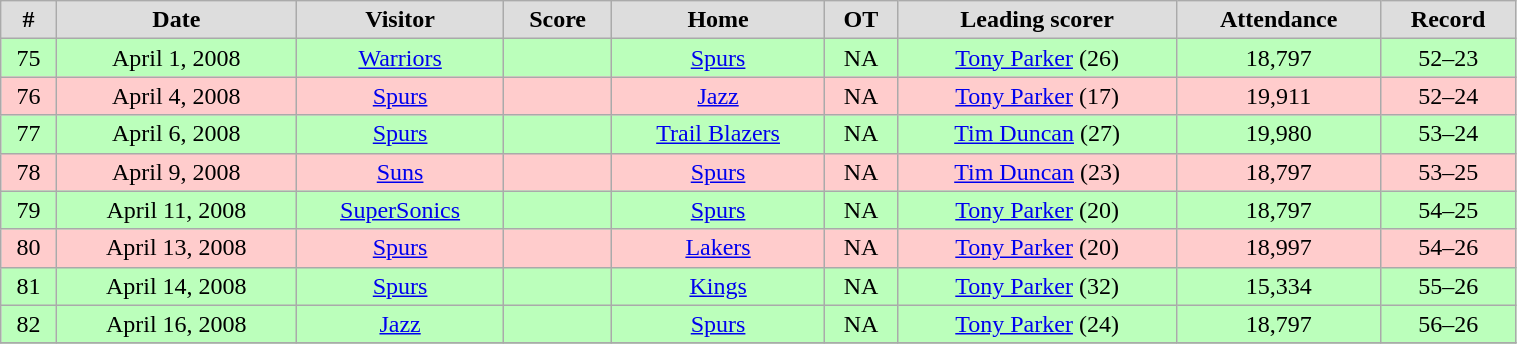<table class="wikitable" width="80%">
<tr align="center"  bgcolor="#dddddd">
<td><strong>#</strong></td>
<td><strong>Date</strong></td>
<td><strong>Visitor</strong></td>
<td><strong>Score</strong></td>
<td><strong>Home</strong></td>
<td><strong>OT</strong></td>
<td><strong>Leading scorer</strong></td>
<td><strong>Attendance</strong></td>
<td><strong>Record</strong></td>
</tr>
<tr align="center" bgcolor="#bbffbb">
<td>75</td>
<td>April 1, 2008</td>
<td><a href='#'>Warriors</a></td>
<td></td>
<td><a href='#'>Spurs</a></td>
<td>NA</td>
<td><a href='#'>Tony Parker</a> (26)</td>
<td>18,797</td>
<td>52–23</td>
</tr>
<tr align="center" bgcolor="#ffcccc">
<td>76</td>
<td>April 4, 2008</td>
<td><a href='#'>Spurs</a></td>
<td></td>
<td><a href='#'>Jazz</a></td>
<td>NA</td>
<td><a href='#'>Tony Parker</a> (17)</td>
<td>19,911</td>
<td>52–24</td>
</tr>
<tr align="center" bgcolor="#bbffbb">
<td>77</td>
<td>April 6, 2008</td>
<td><a href='#'>Spurs</a></td>
<td></td>
<td><a href='#'>Trail Blazers</a></td>
<td>NA</td>
<td><a href='#'>Tim Duncan</a> (27)</td>
<td>19,980</td>
<td>53–24</td>
</tr>
<tr align="center" bgcolor="#ffcccc">
<td>78</td>
<td>April 9, 2008</td>
<td><a href='#'>Suns</a></td>
<td></td>
<td><a href='#'>Spurs</a></td>
<td>NA</td>
<td><a href='#'>Tim Duncan</a> (23)</td>
<td>18,797</td>
<td>53–25</td>
</tr>
<tr align="center" bgcolor="#bbffbb">
<td>79</td>
<td>April 11, 2008</td>
<td><a href='#'>SuperSonics</a></td>
<td></td>
<td><a href='#'>Spurs</a></td>
<td>NA</td>
<td><a href='#'>Tony Parker</a> (20)</td>
<td>18,797</td>
<td>54–25</td>
</tr>
<tr align="center" bgcolor="#ffcccc">
<td>80</td>
<td>April 13, 2008</td>
<td><a href='#'>Spurs</a></td>
<td></td>
<td><a href='#'>Lakers</a></td>
<td>NA</td>
<td><a href='#'>Tony Parker</a> (20)</td>
<td>18,997</td>
<td>54–26</td>
</tr>
<tr align="center" bgcolor="#bbffbb">
<td>81</td>
<td>April 14, 2008</td>
<td><a href='#'>Spurs</a></td>
<td></td>
<td><a href='#'>Kings</a></td>
<td>NA</td>
<td><a href='#'>Tony Parker</a> (32)</td>
<td>15,334</td>
<td>55–26</td>
</tr>
<tr align="center" bgcolor="#bbffbb">
<td>82</td>
<td>April 16, 2008</td>
<td><a href='#'>Jazz</a></td>
<td></td>
<td><a href='#'>Spurs</a></td>
<td>NA</td>
<td><a href='#'>Tony Parker</a> (24)</td>
<td>18,797</td>
<td>56–26</td>
</tr>
<tr align="center">
</tr>
</table>
